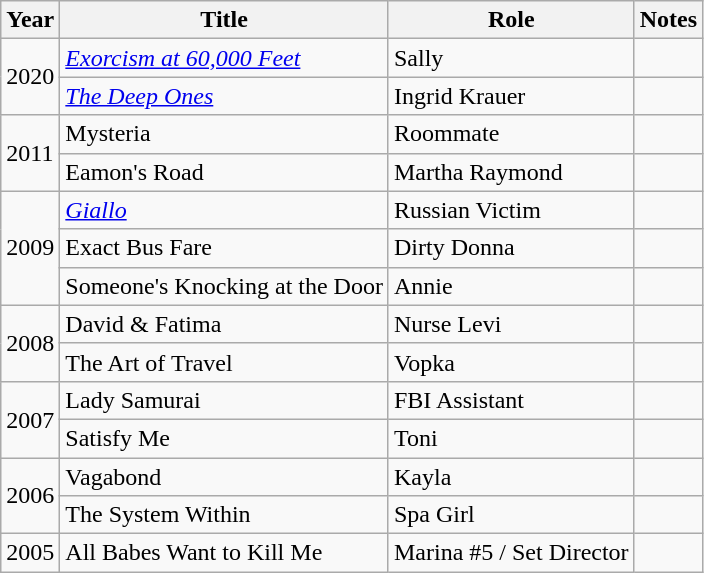<table class="wikitable">
<tr>
<th>Year</th>
<th>Title</th>
<th>Role</th>
<th>Notes</th>
</tr>
<tr>
<td rowspan="2">2020</td>
<td><em><a href='#'>Exorcism at 60,000 Feet</a></em></td>
<td>Sally</td>
<td></td>
</tr>
<tr>
<td><em><a href='#'>The Deep Ones</a></em></td>
<td>Ingrid Krauer</td>
<td></td>
</tr>
<tr>
<td rowspan="2">2011</td>
<td>Mysteria</td>
<td>Roommate</td>
<td></td>
</tr>
<tr>
<td>Eamon's Road</td>
<td>Martha Raymond</td>
<td></td>
</tr>
<tr>
<td rowspan="3">2009</td>
<td><em><a href='#'>Giallo</a></em></td>
<td>Russian Victim</td>
<td></td>
</tr>
<tr>
<td>Exact Bus Fare</td>
<td>Dirty Donna</td>
<td></td>
</tr>
<tr>
<td>Someone's Knocking at the Door</td>
<td>Annie</td>
<td></td>
</tr>
<tr>
<td rowspan="2">2008</td>
<td>David & Fatima</td>
<td>Nurse Levi</td>
<td></td>
</tr>
<tr>
<td>The Art of Travel</td>
<td>Vopka</td>
<td></td>
</tr>
<tr>
<td rowspan="2">2007</td>
<td>Lady Samurai</td>
<td>FBI Assistant</td>
<td></td>
</tr>
<tr>
<td>Satisfy Me</td>
<td>Toni</td>
<td></td>
</tr>
<tr>
<td rowspan="2">2006</td>
<td>Vagabond</td>
<td>Kayla</td>
<td></td>
</tr>
<tr>
<td>The System Within</td>
<td>Spa Girl</td>
<td></td>
</tr>
<tr>
<td>2005</td>
<td>All Babes Want to Kill Me</td>
<td>Marina #5 / Set Director</td>
<td></td>
</tr>
</table>
